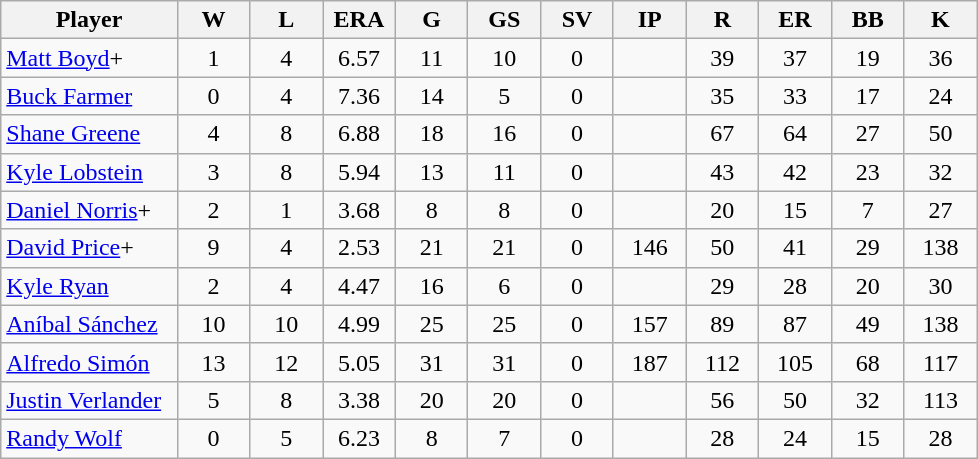<table class="wikitable sortable" style="text-align:center">
<tr>
<th bgcolor="#DDDDFF" width="17%">Player</th>
<th bgcolor="#DDDDFF" width="7%">W</th>
<th bgcolor="#DDDDFF" width="7%">L</th>
<th bgcolor="#DDDDFF" width="7%">ERA</th>
<th bgcolor="#DDDDFF" width="7%">G</th>
<th bgcolor="#DDDDFF" width="7%">GS</th>
<th bgcolor="#DDDDFF" width="7%">SV</th>
<th bgcolor="#DDDDFF" width="7%">IP</th>
<th bgcolor="#DDDDFF" width="7%">R</th>
<th bgcolor="#DDDDFF" width="7%">ER</th>
<th bgcolor="#DDDDFF" width="7%">BB</th>
<th bgcolor="#DDDDFF" width="7%">K</th>
</tr>
<tr>
<td align=left><a href='#'>Matt Boyd</a>+</td>
<td>1</td>
<td>4</td>
<td>6.57</td>
<td>11</td>
<td>10</td>
<td>0</td>
<td></td>
<td>39</td>
<td>37</td>
<td>19</td>
<td>36</td>
</tr>
<tr>
<td align=left><a href='#'>Buck Farmer</a></td>
<td>0</td>
<td>4</td>
<td>7.36</td>
<td>14</td>
<td>5</td>
<td>0</td>
<td></td>
<td>35</td>
<td>33</td>
<td>17</td>
<td>24</td>
</tr>
<tr>
<td align=left><a href='#'>Shane Greene</a></td>
<td>4</td>
<td>8</td>
<td>6.88</td>
<td>18</td>
<td>16</td>
<td>0</td>
<td></td>
<td>67</td>
<td>64</td>
<td>27</td>
<td>50</td>
</tr>
<tr>
<td align=left><a href='#'>Kyle Lobstein</a></td>
<td>3</td>
<td>8</td>
<td>5.94</td>
<td>13</td>
<td>11</td>
<td>0</td>
<td></td>
<td>43</td>
<td>42</td>
<td>23</td>
<td>32</td>
</tr>
<tr>
<td align=left><a href='#'>Daniel Norris</a>+</td>
<td>2</td>
<td>1</td>
<td>3.68</td>
<td>8</td>
<td>8</td>
<td>0</td>
<td></td>
<td>20</td>
<td>15</td>
<td>7</td>
<td>27</td>
</tr>
<tr>
<td align=left><a href='#'>David Price</a>+</td>
<td>9</td>
<td>4</td>
<td>2.53</td>
<td>21</td>
<td>21</td>
<td>0</td>
<td>146</td>
<td>50</td>
<td>41</td>
<td>29</td>
<td>138</td>
</tr>
<tr>
<td align=left><a href='#'>Kyle Ryan</a></td>
<td>2</td>
<td>4</td>
<td>4.47</td>
<td>16</td>
<td>6</td>
<td>0</td>
<td></td>
<td>29</td>
<td>28</td>
<td>20</td>
<td>30</td>
</tr>
<tr>
<td align=left><a href='#'>Aníbal Sánchez</a></td>
<td>10</td>
<td>10</td>
<td>4.99</td>
<td>25</td>
<td>25</td>
<td>0</td>
<td>157</td>
<td>89</td>
<td>87</td>
<td>49</td>
<td>138</td>
</tr>
<tr>
<td align=left><a href='#'>Alfredo Simón</a></td>
<td>13</td>
<td>12</td>
<td>5.05</td>
<td>31</td>
<td>31</td>
<td>0</td>
<td>187</td>
<td>112</td>
<td>105</td>
<td>68</td>
<td>117</td>
</tr>
<tr>
<td align=left><a href='#'>Justin Verlander</a></td>
<td>5</td>
<td>8</td>
<td>3.38</td>
<td>20</td>
<td>20</td>
<td>0</td>
<td></td>
<td>56</td>
<td>50</td>
<td>32</td>
<td>113</td>
</tr>
<tr>
<td align=left><a href='#'>Randy Wolf</a></td>
<td>0</td>
<td>5</td>
<td>6.23</td>
<td>8</td>
<td>7</td>
<td>0</td>
<td></td>
<td>28</td>
<td>24</td>
<td>15</td>
<td>28</td>
</tr>
</table>
